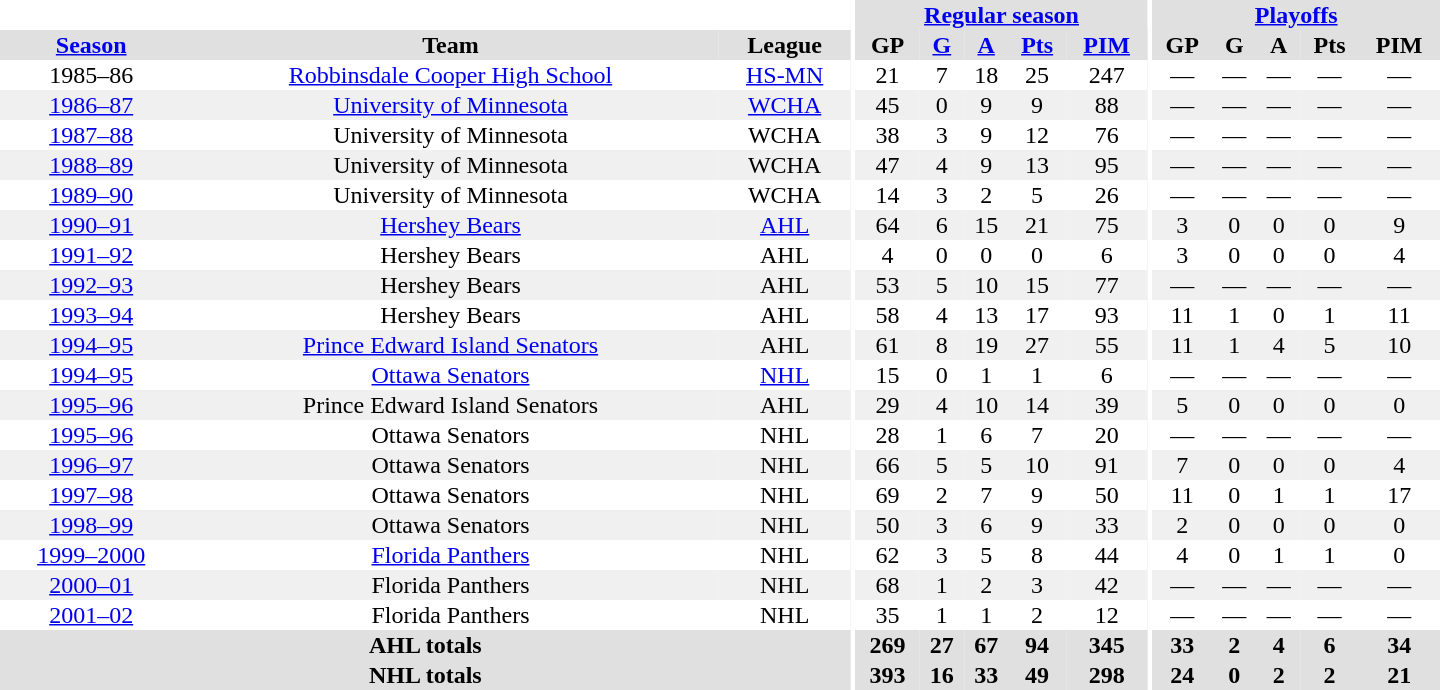<table border="0" cellpadding="1" cellspacing="0" style="text-align:center; width:60em">
<tr bgcolor="#e0e0e0">
<th colspan="3" bgcolor="#ffffff"></th>
<th rowspan="99" bgcolor="#ffffff"></th>
<th colspan="5"><a href='#'>Regular season</a></th>
<th rowspan="99" bgcolor="#ffffff"></th>
<th colspan="5"><a href='#'>Playoffs</a></th>
</tr>
<tr bgcolor="#e0e0e0">
<th><a href='#'>Season</a></th>
<th>Team</th>
<th>League</th>
<th>GP</th>
<th><a href='#'>G</a></th>
<th><a href='#'>A</a></th>
<th><a href='#'>Pts</a></th>
<th><a href='#'>PIM</a></th>
<th>GP</th>
<th>G</th>
<th>A</th>
<th>Pts</th>
<th>PIM</th>
</tr>
<tr>
<td>1985–86</td>
<td><a href='#'>Robbinsdale Cooper High School</a></td>
<td><a href='#'>HS-MN</a></td>
<td>21</td>
<td>7</td>
<td>18</td>
<td>25</td>
<td>247</td>
<td>—</td>
<td>—</td>
<td>—</td>
<td>—</td>
<td>—</td>
</tr>
<tr bgcolor="#f0f0f0">
<td><a href='#'>1986–87</a></td>
<td><a href='#'>University of Minnesota</a></td>
<td><a href='#'>WCHA</a></td>
<td>45</td>
<td>0</td>
<td>9</td>
<td>9</td>
<td>88</td>
<td>—</td>
<td>—</td>
<td>—</td>
<td>—</td>
<td>—</td>
</tr>
<tr>
<td><a href='#'>1987–88</a></td>
<td>University of Minnesota</td>
<td>WCHA</td>
<td>38</td>
<td>3</td>
<td>9</td>
<td>12</td>
<td>76</td>
<td>—</td>
<td>—</td>
<td>—</td>
<td>—</td>
<td>—</td>
</tr>
<tr bgcolor="#f0f0f0">
<td><a href='#'>1988–89</a></td>
<td>University of Minnesota</td>
<td>WCHA</td>
<td>47</td>
<td>4</td>
<td>9</td>
<td>13</td>
<td>95</td>
<td>—</td>
<td>—</td>
<td>—</td>
<td>—</td>
<td>—</td>
</tr>
<tr>
<td><a href='#'>1989–90</a></td>
<td>University of Minnesota</td>
<td>WCHA</td>
<td>14</td>
<td>3</td>
<td>2</td>
<td>5</td>
<td>26</td>
<td>—</td>
<td>—</td>
<td>—</td>
<td>—</td>
<td>—</td>
</tr>
<tr bgcolor="#f0f0f0">
<td><a href='#'>1990–91</a></td>
<td><a href='#'>Hershey Bears</a></td>
<td><a href='#'>AHL</a></td>
<td>64</td>
<td>6</td>
<td>15</td>
<td>21</td>
<td>75</td>
<td>3</td>
<td>0</td>
<td>0</td>
<td>0</td>
<td>9</td>
</tr>
<tr>
<td><a href='#'>1991–92</a></td>
<td>Hershey Bears</td>
<td>AHL</td>
<td>4</td>
<td>0</td>
<td>0</td>
<td>0</td>
<td>6</td>
<td>3</td>
<td>0</td>
<td>0</td>
<td>0</td>
<td>4</td>
</tr>
<tr bgcolor="#f0f0f0">
<td><a href='#'>1992–93</a></td>
<td>Hershey Bears</td>
<td>AHL</td>
<td>53</td>
<td>5</td>
<td>10</td>
<td>15</td>
<td>77</td>
<td>—</td>
<td>—</td>
<td>—</td>
<td>—</td>
<td>—</td>
</tr>
<tr>
<td><a href='#'>1993–94</a></td>
<td>Hershey Bears</td>
<td>AHL</td>
<td>58</td>
<td>4</td>
<td>13</td>
<td>17</td>
<td>93</td>
<td>11</td>
<td>1</td>
<td>0</td>
<td>1</td>
<td>11</td>
</tr>
<tr bgcolor="#f0f0f0">
<td><a href='#'>1994–95</a></td>
<td><a href='#'>Prince Edward Island Senators</a></td>
<td>AHL</td>
<td>61</td>
<td>8</td>
<td>19</td>
<td>27</td>
<td>55</td>
<td>11</td>
<td>1</td>
<td>4</td>
<td>5</td>
<td>10</td>
</tr>
<tr>
<td><a href='#'>1994–95</a></td>
<td><a href='#'>Ottawa Senators</a></td>
<td><a href='#'>NHL</a></td>
<td>15</td>
<td>0</td>
<td>1</td>
<td>1</td>
<td>6</td>
<td>—</td>
<td>—</td>
<td>—</td>
<td>—</td>
<td>—</td>
</tr>
<tr bgcolor="#f0f0f0">
<td><a href='#'>1995–96</a></td>
<td>Prince Edward Island Senators</td>
<td>AHL</td>
<td>29</td>
<td>4</td>
<td>10</td>
<td>14</td>
<td>39</td>
<td>5</td>
<td>0</td>
<td>0</td>
<td>0</td>
<td>0</td>
</tr>
<tr>
<td><a href='#'>1995–96</a></td>
<td>Ottawa Senators</td>
<td>NHL</td>
<td>28</td>
<td>1</td>
<td>6</td>
<td>7</td>
<td>20</td>
<td>—</td>
<td>—</td>
<td>—</td>
<td>—</td>
<td>—</td>
</tr>
<tr style="background-color:#f0f0f0;">
<td><a href='#'>1996–97</a></td>
<td>Ottawa Senators</td>
<td>NHL</td>
<td>66</td>
<td>5</td>
<td>5</td>
<td>10</td>
<td>91</td>
<td>7</td>
<td>0</td>
<td>0</td>
<td>0</td>
<td>4</td>
</tr>
<tr>
<td><a href='#'>1997–98</a></td>
<td>Ottawa Senators</td>
<td>NHL</td>
<td>69</td>
<td>2</td>
<td>7</td>
<td>9</td>
<td>50</td>
<td>11</td>
<td>0</td>
<td>1</td>
<td>1</td>
<td>17</td>
</tr>
<tr style="background-color:#f0f0f0;">
<td><a href='#'>1998–99</a></td>
<td>Ottawa Senators</td>
<td>NHL</td>
<td>50</td>
<td>3</td>
<td>6</td>
<td>9</td>
<td>33</td>
<td>2</td>
<td>0</td>
<td>0</td>
<td>0</td>
<td>0</td>
</tr>
<tr>
<td><a href='#'>1999–2000</a></td>
<td><a href='#'>Florida Panthers</a></td>
<td>NHL</td>
<td>62</td>
<td>3</td>
<td>5</td>
<td>8</td>
<td>44</td>
<td>4</td>
<td>0</td>
<td>1</td>
<td>1</td>
<td>0</td>
</tr>
<tr style="background-color:#f0f0f0;">
<td><a href='#'>2000–01</a></td>
<td>Florida Panthers</td>
<td>NHL</td>
<td>68</td>
<td>1</td>
<td>2</td>
<td>3</td>
<td>42</td>
<td>—</td>
<td>—</td>
<td>—</td>
<td>—</td>
<td>—</td>
</tr>
<tr>
<td><a href='#'>2001–02</a></td>
<td>Florida Panthers</td>
<td>NHL</td>
<td>35</td>
<td>1</td>
<td>1</td>
<td>2</td>
<td>12</td>
<td>—</td>
<td>—</td>
<td>—</td>
<td>—</td>
<td>—</td>
</tr>
<tr bgcolor="#e0e0e0">
<th colspan="3">AHL totals</th>
<th>269</th>
<th>27</th>
<th>67</th>
<th>94</th>
<th>345</th>
<th>33</th>
<th>2</th>
<th>4</th>
<th>6</th>
<th>34</th>
</tr>
<tr bgcolor="#e0e0e0">
<th colspan="3">NHL totals</th>
<th>393</th>
<th>16</th>
<th>33</th>
<th>49</th>
<th>298</th>
<th>24</th>
<th>0</th>
<th>2</th>
<th>2</th>
<th>21</th>
</tr>
</table>
